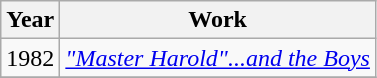<table class="wikitable unsortable">
<tr>
<th>Year</th>
<th>Work</th>
</tr>
<tr>
<td>1982</td>
<td><em><a href='#'>"Master Harold"...and the Boys</a></em> </td>
</tr>
<tr>
</tr>
</table>
